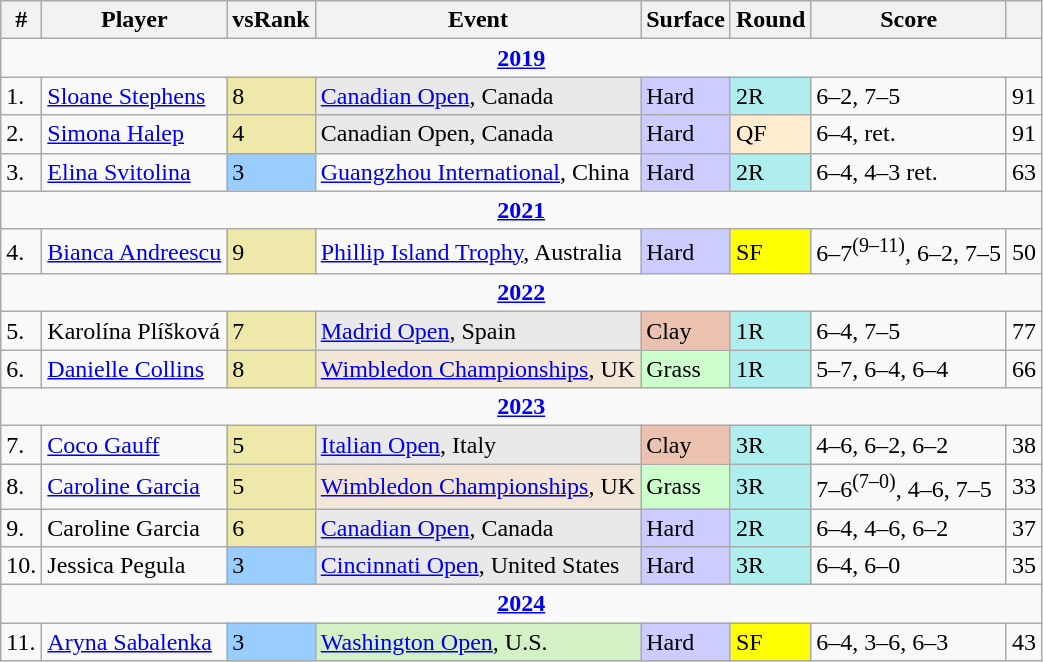<table class="wikitable sortable">
<tr>
<th>#</th>
<th>Player</th>
<th>vsRank</th>
<th>Event</th>
<th>Surface</th>
<th>Round</th>
<th class="unsortable">Score</th>
<th></th>
</tr>
<tr>
<td colspan="10" style="text-align:center"><strong><a href='#'>2019</a></strong></td>
</tr>
<tr>
<td>1.</td>
<td> <a href='#'>Sloane Stephens</a></td>
<td bgcolor="eee8aa">8</td>
<td bgcolor="e9e9e9"><a href='#'>Canadian Open</a>, Canada</td>
<td bgcolor="ccccff">Hard</td>
<td style="background:#afeeee;">2R</td>
<td>6–2, 7–5</td>
<td>91</td>
</tr>
<tr>
<td>2.</td>
<td> <a href='#'>Simona Halep</a></td>
<td bgcolor="eee8aa">4</td>
<td bgcolor="e9e9e9">Canadian Open, Canada</td>
<td bgcolor="ccccff">Hard</td>
<td bgcolor="ffebcd">QF</td>
<td>6–4, ret.</td>
<td>91</td>
</tr>
<tr>
<td>3.</td>
<td> <a href='#'>Elina Svitolina</a></td>
<td bgcolor="99ccff">3</td>
<td><a href='#'>Guangzhou International</a>, China</td>
<td bgcolor="ccccff">Hard</td>
<td style="background:#afeeee;">2R</td>
<td>6–4, 4–3 ret.</td>
<td>63</td>
</tr>
<tr>
<td colspan="10" align="center"><strong><a href='#'>2021</a></strong></td>
</tr>
<tr>
<td>4.</td>
<td> <a href='#'>Bianca Andreescu</a></td>
<td bgcolor="eee8aa">9</td>
<td><a href='#'>Phillip Island Trophy</a>, Australia</td>
<td bgcolor="ccccff">Hard</td>
<td bgcolor="yellow">SF</td>
<td>6–7<sup>(9–11)</sup>, 6–2, 7–5</td>
<td>50</td>
</tr>
<tr>
<td colspan="10" align="center"><strong><a href='#'>2022</a></strong></td>
</tr>
<tr>
<td>5.</td>
<td> Karolína Plíšková</td>
<td bgcolor="eee8AA">7</td>
<td bgcolor="e9e9e9"><a href='#'>Madrid Open</a>, Spain</td>
<td bgcolor="ebc2af">Clay</td>
<td style="background:#afeeee;">1R</td>
<td>6–4, 7–5</td>
<td>77</td>
</tr>
<tr>
<td>6.</td>
<td> <a href='#'>Danielle Collins</a></td>
<td bgcolor="eee8aa">8</td>
<td style="background:#f3e6d7;"><a href='#'>Wimbledon Championships</a>, UK</td>
<td bgcolor="#cfc">Grass</td>
<td style="background:#afeeee;">1R</td>
<td>5–7, 6–4, 6–4</td>
<td>66</td>
</tr>
<tr>
<td colspan="10" align="center"><strong><a href='#'>2023</a></strong></td>
</tr>
<tr>
<td>7.</td>
<td> <a href='#'>Coco Gauff</a></td>
<td bgcolor=eee8aa>5</td>
<td bgcolor=e9e9e9><a href='#'>Italian Open</a>, Italy</td>
<td bgcolor=#ebc2af>Clay</td>
<td style="background:#afeeee;">3R</td>
<td>4–6, 6–2, 6–2</td>
<td>38</td>
</tr>
<tr>
<td>8.</td>
<td> <a href='#'>Caroline Garcia</a></td>
<td bgcolor=eee8aa>5</td>
<td bgcolor=f3e6d7><a href='#'>Wimbledon Championships</a>, UK</td>
<td bgcolor=#cfc>Grass</td>
<td style="background:#afeeee;">3R</td>
<td>7–6<sup>(7–0)</sup>, 4–6, 7–5</td>
<td>33</td>
</tr>
<tr>
<td>9.</td>
<td> Caroline Garcia</td>
<td bgcolor=eee8aa>6</td>
<td bgcolor=e9e9e9><a href='#'>Canadian Open</a>, Canada</td>
<td bgcolor=#ccf>Hard</td>
<td style="background:#afeeee;">2R</td>
<td>6–4, 4–6, 6–2</td>
<td>37</td>
</tr>
<tr>
<td>10.</td>
<td> Jessica Pegula</td>
<td bgcolor=#9cf>3</td>
<td bgcolor=e9e9e9><a href='#'>Cincinnati Open</a>, United States</td>
<td bgcolor=#ccf>Hard</td>
<td style="background:#afeeee;">3R</td>
<td>6–4, 6–0</td>
<td>35</td>
</tr>
<tr>
<td colspan="10" align="center"><strong><a href='#'>2024</a></strong></td>
</tr>
<tr>
<td>11.</td>
<td> <a href='#'>Aryna Sabalenka</a></td>
<td bgcolor=99ccff>3</td>
<td style="background:#d4f1c5;"><a href='#'>Washington Open</a>, U.S.</td>
<td bgcolor=#ccf>Hard</td>
<td bgcolor="yellow">SF</td>
<td>6–4, 3–6, 6–3</td>
<td>43</td>
</tr>
</table>
